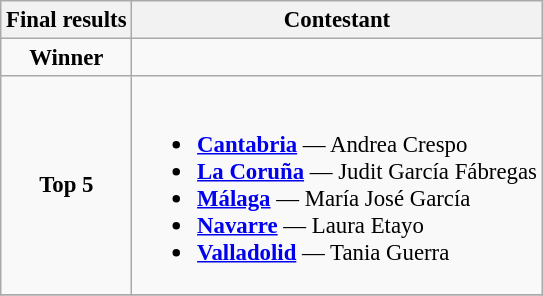<table class="wikitable sortable" style="font-size: 95%;">
<tr>
<th>Final results</th>
<th>Contestant</th>
</tr>
<tr>
<td style="text-align:center;"><strong>Winner</strong></td>
<td></td>
</tr>
<tr>
<td style="text-align:center;"><strong>Top 5</strong></td>
<td><br><ul><li> <strong><a href='#'>Cantabria</a></strong> — Andrea Crespo</li><li> <strong><a href='#'>La Coruña</a></strong> — Judit García Fábregas</li><li> <strong><a href='#'>Málaga</a></strong> — María José García</li><li> <strong><a href='#'>Navarre</a></strong> — Laura Etayo</li><li> <strong><a href='#'>Valladolid</a></strong> — Tania Guerra</li></ul></td>
</tr>
<tr>
</tr>
</table>
